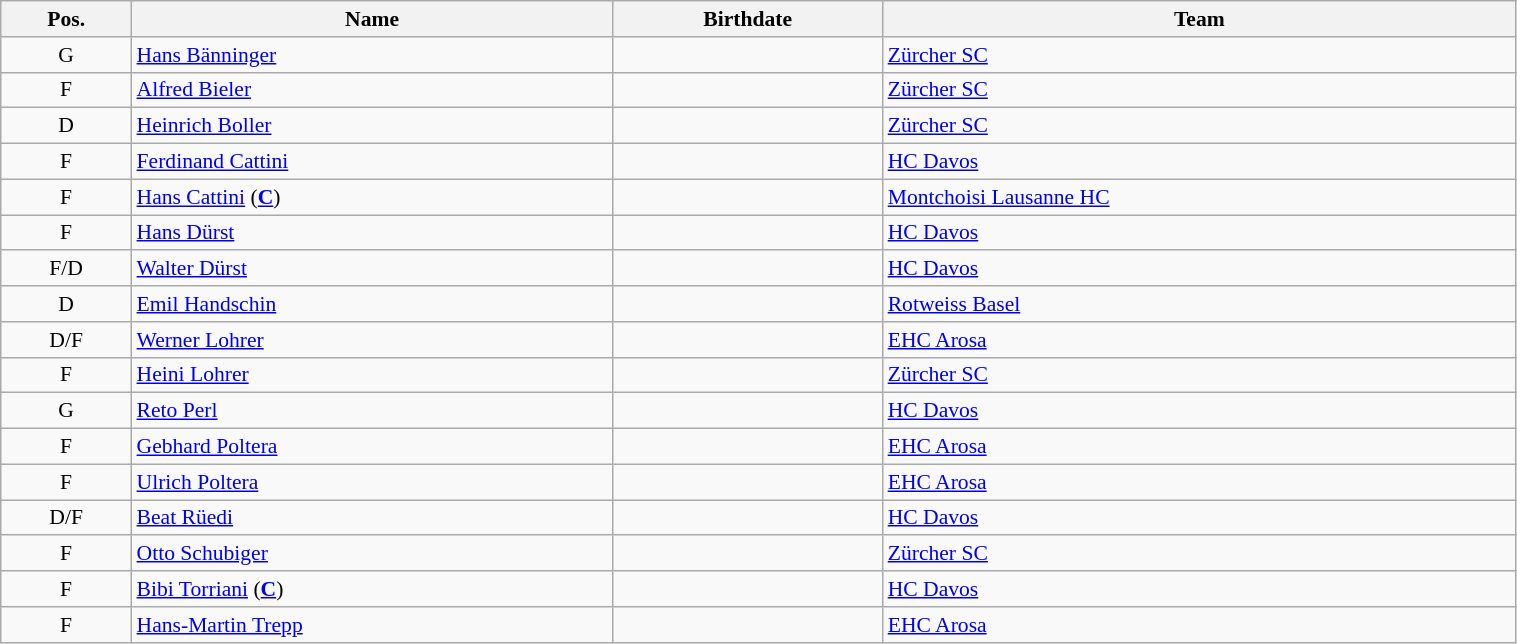<table class="wikitable sortable" width="80%" style="font-size: 90%; text-align: center;">
<tr>
<th>Pos.</th>
<th>Name</th>
<th>Birthdate</th>
<th>Team</th>
</tr>
<tr>
<td>G</td>
<td style="text-align:left;"><a href='#'>Hans Bänninger</a></td>
<td style="text-align:right;"></td>
<td style="text-align:left;"> <a href='#'>Zürcher SC</a></td>
</tr>
<tr>
<td>F</td>
<td style="text-align:left;"><a href='#'>Alfred Bieler</a></td>
<td style="text-align:right;"></td>
<td style="text-align:left;"> <a href='#'>Zürcher SC</a></td>
</tr>
<tr>
<td>D</td>
<td style="text-align:left;"><a href='#'>Heinrich Boller</a></td>
<td style="text-align:right;"></td>
<td style="text-align:left;"> <a href='#'>Zürcher SC</a></td>
</tr>
<tr>
<td>F</td>
<td style="text-align:left;"><a href='#'>Ferdinand Cattini</a></td>
<td style="text-align:right;"></td>
<td style="text-align:left;"> <a href='#'>HC Davos</a></td>
</tr>
<tr>
<td>F</td>
<td style="text-align:left;"><a href='#'>Hans Cattini</a> (<strong><a href='#'>C</a></strong>)</td>
<td style="text-align:right;"></td>
<td style="text-align:left;"> <a href='#'>Montchoisi Lausanne HC</a></td>
</tr>
<tr>
<td>F</td>
<td style="text-align:left;"><a href='#'>Hans Dürst</a></td>
<td style="text-align:right;"></td>
<td style="text-align:left;"> <a href='#'>HC Davos</a></td>
</tr>
<tr>
<td>F/D</td>
<td style="text-align:left;"><a href='#'>Walter Dürst</a></td>
<td style="text-align:right;"></td>
<td style="text-align:left;"> <a href='#'>HC Davos</a></td>
</tr>
<tr>
<td>D</td>
<td style="text-align:left;"><a href='#'>Emil Handschin</a></td>
<td style="text-align:right;"></td>
<td style="text-align:left;"> <a href='#'>Rotweiss Basel</a></td>
</tr>
<tr>
<td>D/F</td>
<td style="text-align:left;"><a href='#'>Werner Lohrer</a></td>
<td style="text-align:right;"></td>
<td style="text-align:left;"> <a href='#'>EHC Arosa</a></td>
</tr>
<tr>
<td>F</td>
<td style="text-align:left;"><a href='#'>Heini Lohrer</a></td>
<td style="text-align:right;"></td>
<td style="text-align:left;"> <a href='#'>Zürcher SC</a></td>
</tr>
<tr>
<td>G</td>
<td style="text-align:left;"><a href='#'>Reto Perl</a></td>
<td style="text-align:right;"></td>
<td style="text-align:left;"> <a href='#'>HC Davos</a></td>
</tr>
<tr>
<td>F</td>
<td style="text-align:left;"><a href='#'>Gebhard Poltera</a></td>
<td style="text-align:right;"></td>
<td style="text-align:left;"> <a href='#'>EHC Arosa</a></td>
</tr>
<tr>
<td>F</td>
<td style="text-align:left;"><a href='#'>Ulrich Poltera</a></td>
<td style="text-align:right;"></td>
<td style="text-align:left;"> <a href='#'>EHC Arosa</a></td>
</tr>
<tr>
<td>D/F</td>
<td style="text-align:left;"><a href='#'>Beat Rüedi</a></td>
<td style="text-align:right;"></td>
<td style="text-align:left;"> <a href='#'>HC Davos</a></td>
</tr>
<tr>
<td>F</td>
<td style="text-align:left;"><a href='#'>Otto Schubiger</a></td>
<td style="text-align:right;"></td>
<td style="text-align:left;"> <a href='#'>Zürcher SC</a></td>
</tr>
<tr>
<td>F</td>
<td style="text-align:left;"><a href='#'>Bibi Torriani</a> (<strong><a href='#'>C</a></strong>)</td>
<td style="text-align:right;"></td>
<td style="text-align:left;"> <a href='#'>HC Davos</a></td>
</tr>
<tr>
<td>F</td>
<td style="text-align:left;"><a href='#'>Hans-Martin Trepp</a></td>
<td style="text-align:right;"></td>
<td style="text-align:left;"> <a href='#'>EHC Arosa</a></td>
</tr>
</table>
